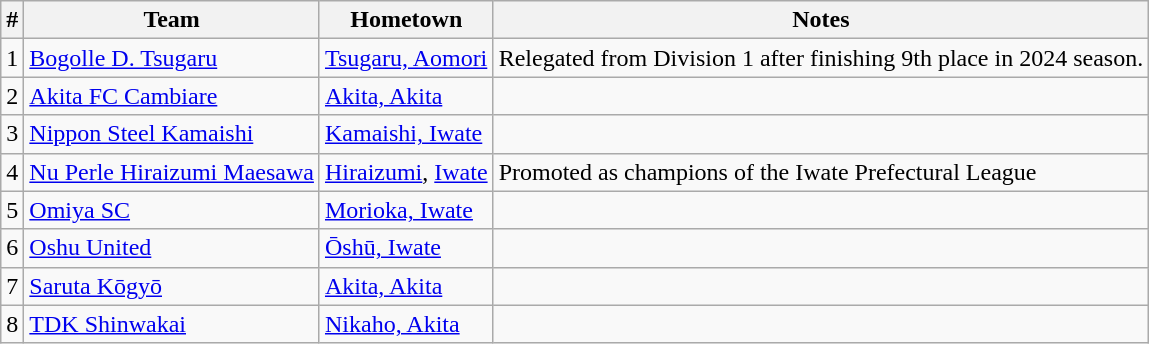<table class="wikitable">
<tr>
<th>#</th>
<th>Team</th>
<th>Hometown</th>
<th>Notes</th>
</tr>
<tr>
<td>1</td>
<td><a href='#'>Bogolle D. Tsugaru</a></td>
<td><a href='#'>Tsugaru, Aomori</a></td>
<td>Relegated from Division 1 after finishing 9th place in 2024 season.</td>
</tr>
<tr>
<td>2</td>
<td><a href='#'>Akita FC Cambiare </a></td>
<td><a href='#'>Akita, Akita</a></td>
<td></td>
</tr>
<tr>
<td>3</td>
<td><a href='#'>Nippon Steel Kamaishi</a></td>
<td><a href='#'>Kamaishi, Iwate</a></td>
<td></td>
</tr>
<tr>
<td>4</td>
<td><a href='#'>Nu Perle Hiraizumi Maesawa</a></td>
<td><a href='#'>Hiraizumi</a>, <a href='#'>Iwate</a></td>
<td>Promoted as champions of the Iwate Prefectural League</td>
</tr>
<tr>
<td>5</td>
<td><a href='#'>Omiya SC</a></td>
<td><a href='#'>Morioka, Iwate</a></td>
<td></td>
</tr>
<tr>
<td>6</td>
<td><a href='#'>Oshu United</a></td>
<td><a href='#'>Ōshū, Iwate</a></td>
<td></td>
</tr>
<tr>
<td>7</td>
<td><a href='#'>Saruta Kōgyō</a></td>
<td><a href='#'>Akita, Akita</a></td>
<td></td>
</tr>
<tr>
<td>8</td>
<td><a href='#'>TDK Shinwakai</a></td>
<td><a href='#'>Nikaho, Akita</a></td>
<td></td>
</tr>
</table>
